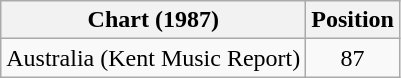<table class="wikitable">
<tr>
<th>Chart (1987)</th>
<th>Position</th>
</tr>
<tr>
<td align="left">Australia (Kent Music Report)</td>
<td align="center">87</td>
</tr>
</table>
